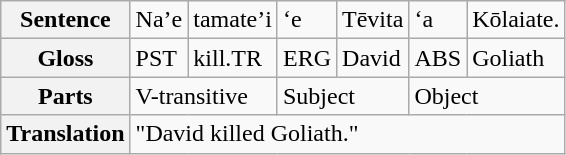<table class="wikitable">
<tr>
<th>Sentence</th>
<td>Na’e</td>
<td>tamate’i</td>
<td>‘e</td>
<td>Tēvita</td>
<td>‘a</td>
<td>Kōlaiate.</td>
</tr>
<tr>
<th>Gloss</th>
<td>PST</td>
<td>kill.TR</td>
<td>ERG</td>
<td>David</td>
<td>ABS</td>
<td>Goliath</td>
</tr>
<tr>
<th>Parts</th>
<td colspan="2">V-transitive</td>
<td colspan="2">Subject</td>
<td colspan="2">Object</td>
</tr>
<tr>
<th>Translation</th>
<td colspan="6">"David killed Goliath."</td>
</tr>
</table>
